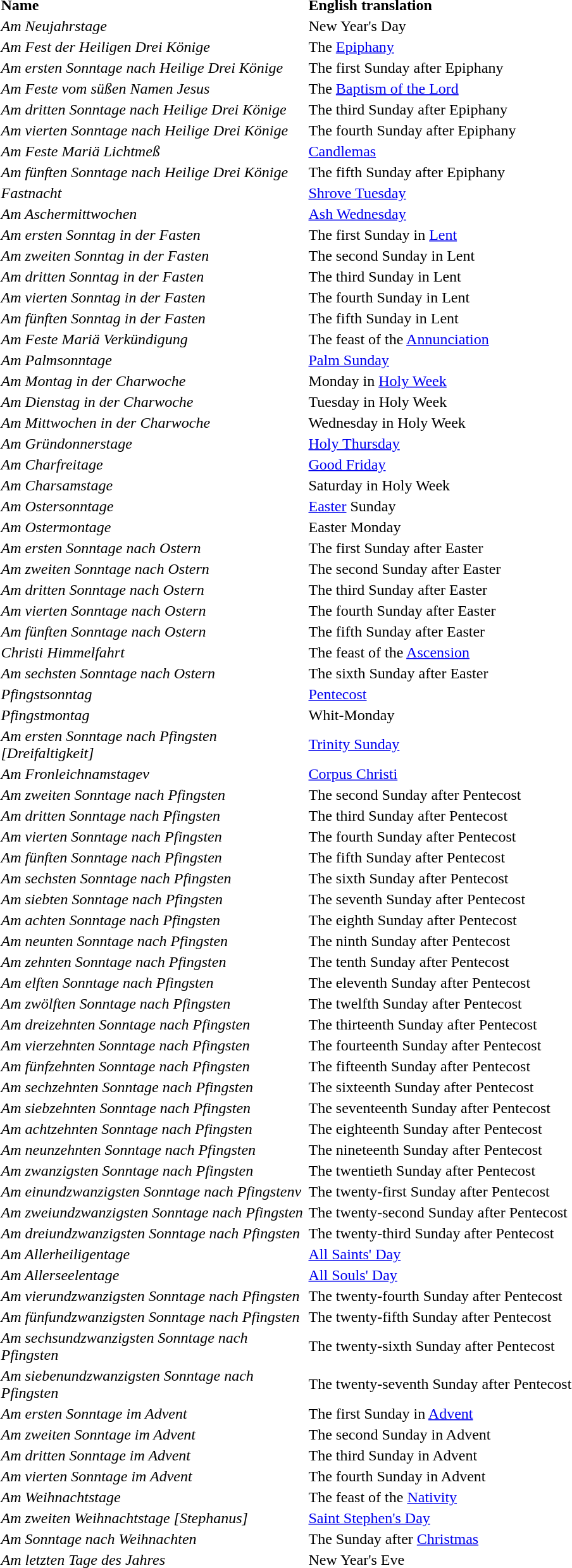<table>
<tr>
<td width="320"><strong>Name</strong></td>
<td width="320"><strong>English translation</strong></td>
</tr>
<tr>
<td><em>Am Neujahrstage</em></td>
<td>New Year's Day</td>
</tr>
<tr>
<td><em>Am Fest der Heiligen Drei Könige</em></td>
<td>The <a href='#'>Epiphany</a></td>
</tr>
<tr>
<td><em>Am ersten Sonntage nach Heilige Drei Könige</em></td>
<td>The first Sunday after Epiphany</td>
</tr>
<tr>
<td><em>Am Feste vom süßen Namen Jesus</em></td>
<td>The <a href='#'>Baptism of the Lord</a></td>
</tr>
<tr>
<td><em>Am dritten Sonntage nach Heilige Drei Könige</em></td>
<td>The third Sunday after Epiphany</td>
</tr>
<tr>
<td><em>Am vierten Sonntage nach Heilige Drei Könige</em></td>
<td>The fourth Sunday after Epiphany</td>
</tr>
<tr>
<td><em>Am Feste Mariä Lichtmeß</em></td>
<td><a href='#'>Candlemas</a></td>
</tr>
<tr>
<td><em>Am fünften Sonntage nach Heilige Drei Könige</em></td>
<td>The fifth Sunday after Epiphany</td>
</tr>
<tr>
<td><em>Fastnacht</em></td>
<td><a href='#'>Shrove Tuesday</a></td>
</tr>
<tr>
<td><em>Am Aschermittwochen</em></td>
<td><a href='#'>Ash Wednesday</a></td>
</tr>
<tr>
<td><em>Am ersten Sonntag in der Fasten</em></td>
<td>The first Sunday in <a href='#'>Lent</a></td>
</tr>
<tr>
<td><em>Am zweiten Sonntag in der Fasten</em></td>
<td>The second Sunday in Lent</td>
</tr>
<tr>
<td><em>Am dritten Sonntag in der Fasten</em></td>
<td>The third Sunday in Lent</td>
</tr>
<tr>
<td><em>Am vierten Sonntag in der Fasten</em></td>
<td>The fourth Sunday in Lent</td>
</tr>
<tr>
<td><em>Am fünften Sonntag in der Fasten</em></td>
<td>The fifth Sunday in Lent</td>
</tr>
<tr>
<td><em>Am Feste Mariä Verkündigung</em></td>
<td>The feast of the <a href='#'>Annunciation</a></td>
</tr>
<tr>
<td><em>Am Palmsonntage</em></td>
<td><a href='#'>Palm Sunday</a></td>
</tr>
<tr>
<td><em>Am Montag in der Charwoche</em></td>
<td>Monday in <a href='#'>Holy Week</a></td>
</tr>
<tr>
<td><em>Am Dienstag in der Charwoche</em></td>
<td>Tuesday in Holy Week</td>
</tr>
<tr>
<td><em>Am Mittwochen in der Charwoche</em></td>
<td>Wednesday in Holy Week</td>
</tr>
<tr>
<td><em>Am Gründonnerstage</em></td>
<td><a href='#'>Holy Thursday</a></td>
</tr>
<tr>
<td><em>Am Charfreitage</em></td>
<td><a href='#'>Good Friday</a></td>
</tr>
<tr>
<td><em>Am Charsamstage</em></td>
<td>Saturday in Holy Week</td>
</tr>
<tr>
<td><em>Am Ostersonntage</em></td>
<td><a href='#'>Easter</a> Sunday</td>
</tr>
<tr>
<td><em>Am Ostermontage</em></td>
<td>Easter Monday</td>
</tr>
<tr>
<td><em>Am ersten Sonntage nach Ostern</em></td>
<td>The first Sunday after Easter</td>
</tr>
<tr>
<td><em>Am zweiten Sonntage nach Ostern</em></td>
<td>The second Sunday after Easter</td>
</tr>
<tr>
<td><em>Am dritten Sonntage nach Ostern</em></td>
<td>The third Sunday after Easter</td>
</tr>
<tr>
<td><em>Am vierten Sonntage nach Ostern</em></td>
<td>The fourth Sunday after Easter</td>
</tr>
<tr>
<td><em>Am fünften Sonntage nach Ostern</em></td>
<td>The fifth Sunday after Easter</td>
</tr>
<tr>
<td><em>Christi Himmelfahrt</em></td>
<td>The feast of the <a href='#'>Ascension</a></td>
</tr>
<tr>
<td><em>Am sechsten Sonntage nach Ostern</em></td>
<td>The sixth Sunday after Easter</td>
</tr>
<tr>
<td><em>Pfingstsonntag</em></td>
<td><a href='#'>Pentecost</a></td>
</tr>
<tr>
<td><em>Pfingstmontag</em></td>
<td>Whit-Monday</td>
</tr>
<tr>
<td><em>Am ersten Sonntage nach Pfingsten [Dreifaltigkeit]</em></td>
<td><a href='#'>Trinity Sunday</a></td>
</tr>
<tr>
<td><em>Am Fronleichnamstagev</em></td>
<td><a href='#'>Corpus Christi</a></td>
</tr>
<tr>
<td><em>Am zweiten Sonntage nach Pfingsten</em></td>
<td>The second Sunday after Pentecost</td>
</tr>
<tr>
<td><em>Am dritten Sonntage nach Pfingsten</em></td>
<td>The third Sunday after Pentecost</td>
</tr>
<tr>
<td><em>Am vierten Sonntage nach Pfingsten</em></td>
<td>The fourth Sunday after Pentecost</td>
</tr>
<tr>
<td><em>Am fünften Sonntage nach Pfingsten</em></td>
<td>The fifth Sunday after Pentecost</td>
</tr>
<tr>
<td><em>Am sechsten Sonntage nach Pfingsten</em></td>
<td>The sixth Sunday after Pentecost</td>
</tr>
<tr>
<td><em>Am siebten Sonntage nach Pfingsten</em></td>
<td>The seventh Sunday after Pentecost</td>
</tr>
<tr>
<td><em>Am achten Sonntage nach Pfingsten</em></td>
<td>The eighth Sunday after Pentecost</td>
</tr>
<tr>
<td><em>Am neunten Sonntage nach Pfingsten</em></td>
<td>The ninth Sunday after Pentecost</td>
</tr>
<tr>
<td><em>Am zehnten Sonntage nach Pfingsten</em></td>
<td>The tenth Sunday after Pentecost</td>
</tr>
<tr>
<td><em>Am elften Sonntage nach Pfingsten</em></td>
<td>The eleventh Sunday after Pentecost</td>
</tr>
<tr>
<td><em>Am zwölften Sonntage nach Pfingsten</em></td>
<td>The twelfth Sunday after Pentecost</td>
</tr>
<tr>
<td><em>Am dreizehnten Sonntage nach Pfingsten</em></td>
<td>The thirteenth Sunday after Pentecost</td>
</tr>
<tr>
<td><em>Am vierzehnten Sonntage nach Pfingsten</em></td>
<td>The fourteenth Sunday after Pentecost</td>
</tr>
<tr>
<td><em>Am fünfzehnten Sonntage nach Pfingsten</em></td>
<td>The fifteenth Sunday after Pentecost</td>
</tr>
<tr>
<td><em>Am sechzehnten Sonntage nach Pfingsten</em></td>
<td>The sixteenth Sunday after Pentecost</td>
</tr>
<tr>
<td><em>Am siebzehnten Sonntage nach Pfingsten</em></td>
<td>The seventeenth Sunday after Pentecost</td>
</tr>
<tr>
<td><em>Am achtzehnten Sonntage nach Pfingsten</em></td>
<td>The eighteenth Sunday after Pentecost</td>
</tr>
<tr>
<td><em>Am neunzehnten Sonntage nach Pfingsten</em></td>
<td>The nineteenth Sunday after Pentecost</td>
</tr>
<tr>
<td><em>Am zwanzigsten Sonntage nach Pfingsten</em></td>
<td>The twentieth Sunday after Pentecost</td>
</tr>
<tr>
<td><em>Am einundzwanzigsten Sonntage nach Pfingstenv</em></td>
<td>The twenty-first Sunday after Pentecost</td>
</tr>
<tr>
<td><em>Am zweiundzwanzigsten Sonntage nach Pfingsten</em></td>
<td>The twenty-second Sunday after Pentecost</td>
</tr>
<tr>
<td><em>Am dreiundzwanzigsten Sonntage nach Pfingsten</em></td>
<td>The twenty-third Sunday after Pentecost</td>
</tr>
<tr>
<td><em>Am Allerheiligentage</em></td>
<td><a href='#'>All Saints' Day</a></td>
</tr>
<tr>
<td><em>Am Allerseelentage</em></td>
<td><a href='#'>All Souls' Day</a></td>
</tr>
<tr>
<td><em>Am vierundzwanzigsten Sonntage nach Pfingsten</em></td>
<td>The twenty-fourth Sunday after Pentecost</td>
</tr>
<tr>
<td><em>Am fünfundzwanzigsten Sonntage nach Pfingsten</em></td>
<td>The twenty-fifth Sunday after Pentecost</td>
</tr>
<tr>
<td><em>Am sechsundzwanzigsten Sonntage nach Pfingsten</em></td>
<td>The twenty-sixth Sunday after Pentecost</td>
</tr>
<tr>
<td><em>Am siebenundzwanzigsten Sonntage nach Pfingsten</em></td>
<td>The twenty-seventh Sunday after Pentecost</td>
</tr>
<tr>
<td><em>Am ersten Sonntage im Advent</em></td>
<td>The first Sunday in <a href='#'>Advent</a></td>
</tr>
<tr>
<td><em>Am zweiten Sonntage im Advent</em></td>
<td>The second Sunday in Advent</td>
</tr>
<tr>
<td><em>Am dritten Sonntage im Advent</em></td>
<td>The third Sunday in Advent</td>
</tr>
<tr>
<td><em>Am vierten Sonntage im Advent</em></td>
<td>The fourth Sunday in Advent</td>
</tr>
<tr>
<td><em>Am Weihnachtstage</em></td>
<td>The feast of the <a href='#'>Nativity</a></td>
</tr>
<tr>
<td><em>Am zweiten Weihnachtstage [Stephanus]</em></td>
<td><a href='#'>Saint Stephen's Day</a></td>
</tr>
<tr>
<td><em>Am Sonntage nach Weihnachten</em></td>
<td>The Sunday after <a href='#'>Christmas</a></td>
</tr>
<tr>
<td><em>Am letzten Tage des Jahres</em></td>
<td>New Year's Eve</td>
</tr>
</table>
